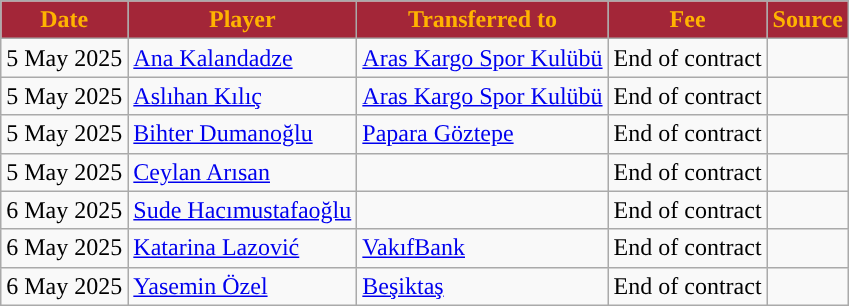<table class="wikitable plainrowheaders sortable">
<tr>
<th style="background:#A32638; color:#FFB300; ">Date</th>
<th style="background:#A32638; color:#FFB300; ">Player</th>
<th style="background:#A32638; color:#FFB300; ">Transferred to</th>
<th style="background:#A32638; color:#FFB300; ">Fee</th>
<th style="background:#A32638; color:#FFB300; ">Source</th>
</tr>
<tr>
<td>5 May 2025</td>
<td align=left> <a href='#'>Ana Kalandadze</a></td>
<td align=left> <a href='#'>Aras Kargo Spor Kulübü</a></td>
<td>End of contract</td>
<td></td>
</tr>
<tr>
<td>5 May 2025</td>
<td align=left> <a href='#'>Aslıhan Kılıç</a></td>
<td align=left> <a href='#'>Aras Kargo Spor Kulübü</a></td>
<td>End of contract</td>
<td></td>
</tr>
<tr>
<td>5 May 2025</td>
<td align=left> <a href='#'>Bihter Dumanoğlu</a></td>
<td align=left> <a href='#'>Papara Göztepe</a></td>
<td>End of contract</td>
<td></td>
</tr>
<tr>
<td>5 May 2025</td>
<td align=left> <a href='#'>Ceylan Arısan</a></td>
<td align=left></td>
<td>End of contract</td>
<td></td>
</tr>
<tr>
<td>6 May 2025</td>
<td align=left> <a href='#'>Sude Hacımustafaoğlu</a></td>
<td align=left></td>
<td>End of contract</td>
<td></td>
</tr>
<tr>
<td>6 May 2025</td>
<td align=left> <a href='#'>Katarina Lazović</a></td>
<td align=left> <a href='#'>VakıfBank</a></td>
<td>End of contract</td>
<td></td>
</tr>
<tr>
<td>6 May 2025</td>
<td align=left> <a href='#'>Yasemin Özel</a></td>
<td align=left> <a href='#'>Beşiktaş</a></td>
<td>End of contract</td>
<td></td>
</tr>
</table>
